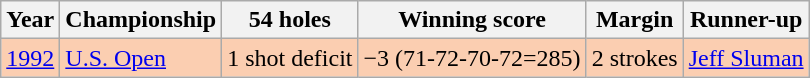<table class="wikitable">
<tr>
<th>Year</th>
<th>Championship</th>
<th>54 holes</th>
<th>Winning score</th>
<th>Margin</th>
<th>Runner-up</th>
</tr>
<tr style="background:#FBCEB1;">
<td><a href='#'>1992</a></td>
<td><a href='#'>U.S. Open</a></td>
<td>1 shot deficit</td>
<td>−3 (71-72-70-72=285)</td>
<td>2 strokes</td>
<td> <a href='#'>Jeff Sluman</a></td>
</tr>
</table>
